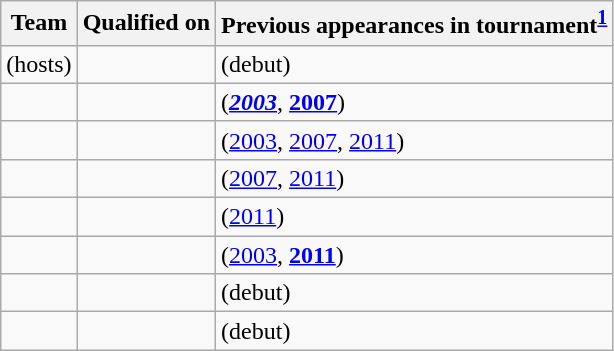<table class="wikitable sortable" style="text-align: left;">
<tr>
<th>Team</th>
<th>Qualified on</th>
<th>Previous appearances in tournament<sup><strong><a href='#'>1</a></strong></sup></th>
</tr>
<tr>
<td> (hosts)</td>
<td></td>
<td> (debut)</td>
</tr>
<tr>
<td></td>
<td></td>
<td> (<strong><em><a href='#'>2003</a></em></strong>, <strong><a href='#'>2007</a></strong>)</td>
</tr>
<tr>
<td></td>
<td></td>
<td> (<a href='#'>2003</a>, <a href='#'>2007</a>, <a href='#'>2011</a>)</td>
</tr>
<tr>
<td></td>
<td></td>
<td> (<a href='#'>2007</a>, <a href='#'>2011</a>)</td>
</tr>
<tr>
<td></td>
<td></td>
<td> (<a href='#'>2011</a>)</td>
</tr>
<tr>
<td></td>
<td></td>
<td> (<a href='#'>2003</a>, <strong><a href='#'>2011</a></strong>)</td>
</tr>
<tr>
<td></td>
<td></td>
<td> (debut)</td>
</tr>
<tr>
<td></td>
<td></td>
<td> (debut)</td>
</tr>
</table>
